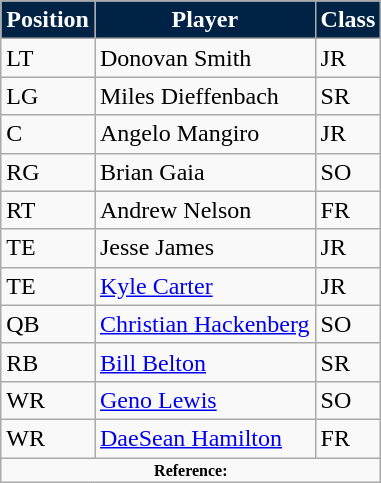<table class="wikitable">
<tr>
<th style="background:#024; color:#fff;">Position</th>
<th style="background:#024; color:#fff;">Player</th>
<th style="background:#024; color:#fff;">Class</th>
</tr>
<tr>
<td>LT</td>
<td>Donovan Smith</td>
<td>JR</td>
</tr>
<tr>
<td>LG</td>
<td>Miles Dieffenbach</td>
<td>SR</td>
</tr>
<tr>
<td>C</td>
<td>Angelo Mangiro</td>
<td>JR</td>
</tr>
<tr>
<td>RG</td>
<td>Brian Gaia</td>
<td>SO</td>
</tr>
<tr>
<td>RT</td>
<td>Andrew Nelson</td>
<td>FR</td>
</tr>
<tr>
<td>TE</td>
<td>Jesse James</td>
<td>JR</td>
</tr>
<tr>
<td>TE</td>
<td><a href='#'>Kyle Carter</a></td>
<td>JR</td>
</tr>
<tr>
<td>QB</td>
<td><a href='#'>Christian Hackenberg</a></td>
<td>SO</td>
</tr>
<tr>
<td>RB</td>
<td><a href='#'>Bill Belton</a></td>
<td>SR</td>
</tr>
<tr>
<td>WR</td>
<td><a href='#'>Geno Lewis</a></td>
<td>SO</td>
</tr>
<tr>
<td>WR</td>
<td><a href='#'>DaeSean Hamilton</a></td>
<td>FR</td>
</tr>
<tr>
<td colspan="3" style="font-size:8pt; text-align:center;"><strong>Reference:</strong></td>
</tr>
</table>
